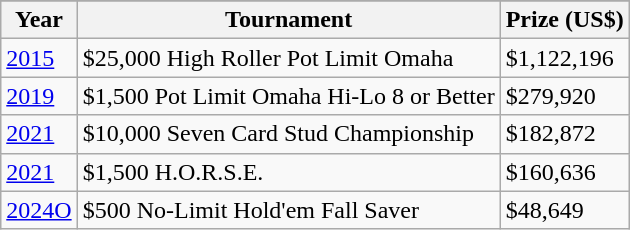<table class="wikitable">
<tr>
</tr>
<tr>
<th>Year</th>
<th>Tournament</th>
<th>Prize (US$)</th>
</tr>
<tr>
<td><a href='#'>2015</a></td>
<td>$25,000 High Roller Pot Limit Omaha</td>
<td>$1,122,196</td>
</tr>
<tr>
<td><a href='#'>2019</a></td>
<td>$1,500 Pot Limit Omaha Hi-Lo 8 or Better</td>
<td>$279,920</td>
</tr>
<tr>
<td><a href='#'>2021</a></td>
<td>$10,000 Seven Card Stud Championship</td>
<td>$182,872</td>
</tr>
<tr>
<td><a href='#'>2021</a></td>
<td>$1,500 H.O.R.S.E.</td>
<td>$160,636</td>
</tr>
<tr>
<td><a href='#'>2024O</a></td>
<td>$500 No-Limit Hold'em Fall Saver</td>
<td>$48,649</td>
</tr>
</table>
